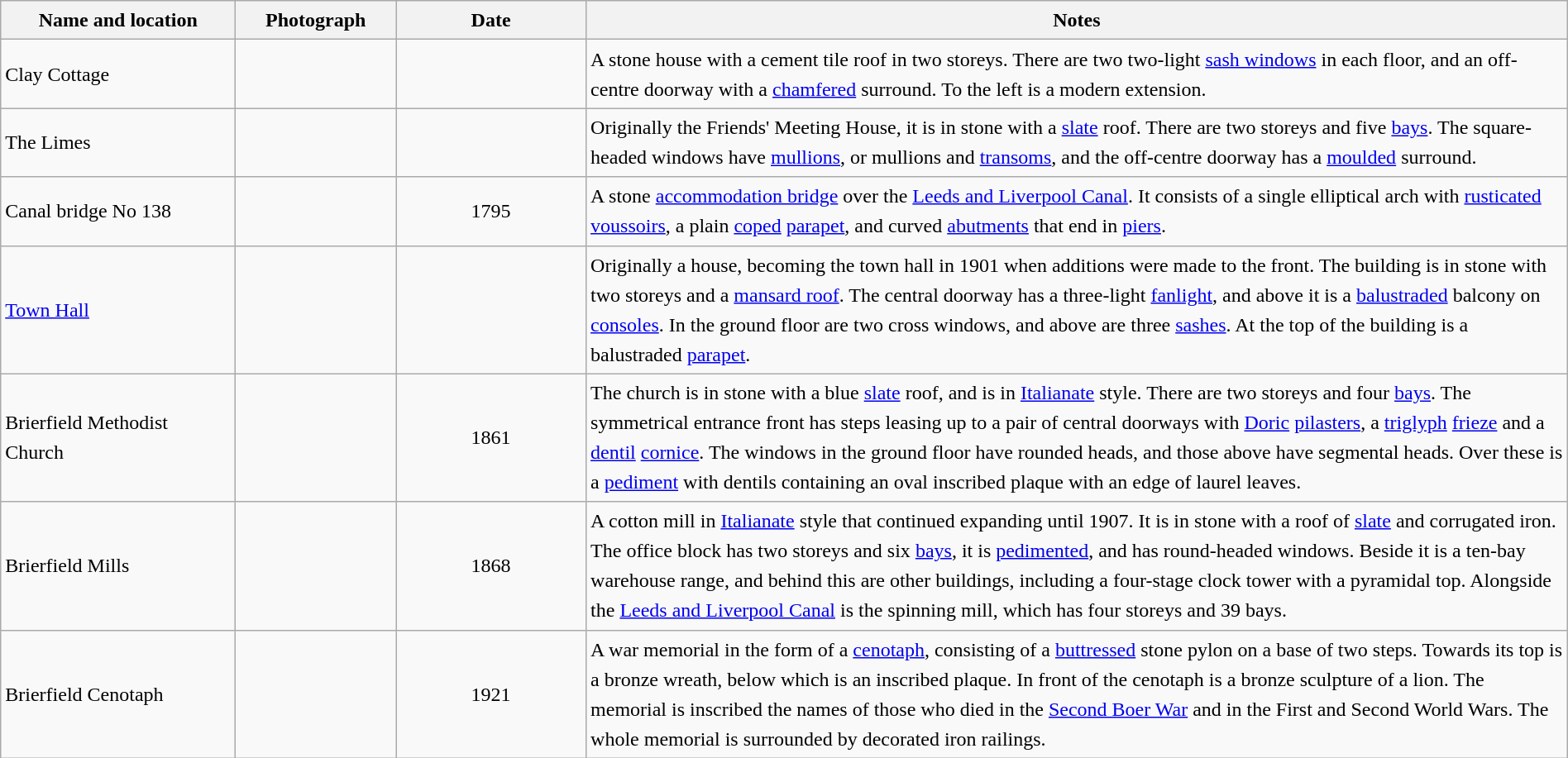<table class="wikitable sortable plainrowheaders" style="width:100%;border:0px;text-align:left;line-height:150%;">
<tr>
<th scope="col"  style="width:150px">Name and location</th>
<th scope="col"  style="width:100px" class="unsortable">Photograph</th>
<th scope="col"  style="width:120px">Date</th>
<th scope="col"  style="width:650px" class="unsortable">Notes</th>
</tr>
<tr>
<td>Clay Cottage<br><small></small></td>
<td></td>
<td align="center"></td>
<td>A stone house with a cement tile roof in two storeys.  There are two two-light <a href='#'>sash windows</a> in each floor, and an off-centre doorway with a <a href='#'>chamfered</a> surround.  To the left is a modern extension.</td>
</tr>
<tr>
<td>The Limes<br><small></small></td>
<td></td>
<td align="center"></td>
<td>Originally the Friends' Meeting House, it is in stone with a <a href='#'>slate</a> roof.  There are two storeys and five <a href='#'>bays</a>.  The square-headed windows have <a href='#'>mullions</a>, or mullions and <a href='#'>transoms</a>, and the off-centre doorway has a <a href='#'>moulded</a> surround.</td>
</tr>
<tr>
<td>Canal bridge No 138<br><small></small></td>
<td></td>
<td align="center">1795</td>
<td>A stone <a href='#'>accommodation bridge</a> over the <a href='#'>Leeds and Liverpool Canal</a>.  It consists of a single elliptical arch with <a href='#'>rusticated</a> <a href='#'>voussoirs</a>, a plain <a href='#'>coped</a> <a href='#'>parapet</a>, and curved <a href='#'>abutments</a> that end in <a href='#'>piers</a>.</td>
</tr>
<tr>
<td><a href='#'>Town Hall</a><br><small></small></td>
<td></td>
<td align="center"></td>
<td>Originally a house, becoming the town hall in 1901 when additions were made to the front.  The building is in stone with two storeys and a <a href='#'>mansard roof</a>.  The central doorway has a three-light <a href='#'>fanlight</a>, and above it is a <a href='#'>balustraded</a> balcony on <a href='#'>consoles</a>.  In the ground floor are two cross windows, and above are three <a href='#'>sashes</a>.  At the top of the building is a balustraded <a href='#'>parapet</a>.</td>
</tr>
<tr>
<td>Brierfield Methodist Church<br><small></small></td>
<td></td>
<td align="center">1861</td>
<td>The church is in stone with a blue <a href='#'>slate</a> roof, and is in <a href='#'>Italianate</a> style.  There are two storeys and four <a href='#'>bays</a>.  The symmetrical entrance front has steps leasing up to a pair of central doorways with <a href='#'>Doric</a> <a href='#'>pilasters</a>, a <a href='#'>triglyph</a> <a href='#'>frieze</a> and a <a href='#'>dentil</a> <a href='#'>cornice</a>.  The windows in the ground floor have rounded heads, and those above have segmental heads.  Over these is a <a href='#'>pediment</a> with dentils containing an oval inscribed plaque with an edge of laurel leaves.</td>
</tr>
<tr>
<td>Brierfield Mills<br><small></small></td>
<td></td>
<td align="center">1868</td>
<td>A cotton mill in <a href='#'>Italianate</a> style that continued expanding until 1907.  It is in stone with a roof of <a href='#'>slate</a> and corrugated iron.  The office block has two storeys and six <a href='#'>bays</a>, it is <a href='#'>pedimented</a>, and has round-headed windows.  Beside it is a ten-bay warehouse range, and behind this are other buildings, including a four-stage clock tower with a pyramidal top.  Alongside the <a href='#'>Leeds and Liverpool Canal</a> is the spinning mill, which has four storeys and 39 bays.</td>
</tr>
<tr>
<td>Brierfield Cenotaph<br><small></small></td>
<td></td>
<td align="center">1921</td>
<td>A war memorial in the form of a <a href='#'>cenotaph</a>, consisting of a <a href='#'>buttressed</a> stone pylon on a base of two steps.  Towards its top is a bronze wreath, below which is an inscribed plaque.  In front of the cenotaph is a bronze sculpture of a lion.  The memorial is inscribed the names of those who died in the <a href='#'>Second Boer War</a> and in the First and Second World Wars.  The whole memorial is surrounded by decorated iron railings.</td>
</tr>
<tr>
</tr>
</table>
